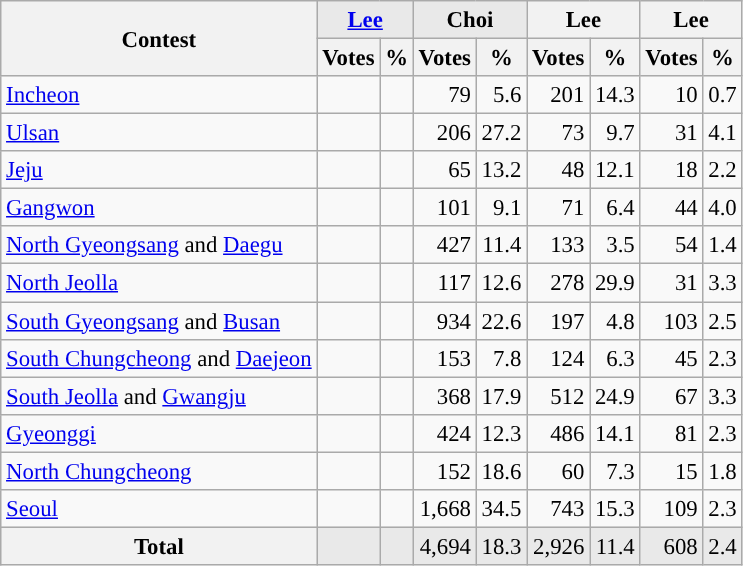<table class="wikitable" style="text-align:right; font-size:95%">
<tr>
<th rowspan="2">Contest</th>
<th colspan="2" align="center" style="background: #E9E9E9"><a href='#'>Lee<br></a></th>
<th colspan="2" align="center" style="background: #E9E9E9">Choi<br></th>
<th colspan="2">Lee<br></th>
<th colspan="2">Lee<br></th>
</tr>
<tr>
<th>Votes</th>
<th>%</th>
<th>Votes</th>
<th>%</th>
<th>Votes</th>
<th>%</th>
<th>Votes</th>
<th>%</th>
</tr>
<tr>
<td align="left"><a href='#'>Incheon</a><br></td>
<td></td>
<td></td>
<td>79</td>
<td>5.6</td>
<td>201</td>
<td>14.3</td>
<td>10</td>
<td>0.7</td>
</tr>
<tr>
<td align="left"><a href='#'>Ulsan</a><br></td>
<td></td>
<td></td>
<td>206</td>
<td>27.2</td>
<td>73</td>
<td>9.7</td>
<td>31</td>
<td>4.1</td>
</tr>
<tr>
<td align="left"><a href='#'>Jeju</a><br></td>
<td></td>
<td></td>
<td>65</td>
<td>13.2</td>
<td>48</td>
<td>12.1</td>
<td>18</td>
<td>2.2</td>
</tr>
<tr>
<td align="left"><a href='#'>Gangwon</a><br></td>
<td></td>
<td></td>
<td>101</td>
<td>9.1</td>
<td>71</td>
<td>6.4</td>
<td>44</td>
<td>4.0</td>
</tr>
<tr>
<td align="left"><a href='#'>North Gyeongsang</a> and <a href='#'>Daegu</a><br></td>
<td></td>
<td></td>
<td>427</td>
<td>11.4</td>
<td>133</td>
<td>3.5</td>
<td>54</td>
<td>1.4</td>
</tr>
<tr>
<td align="left"><a href='#'>North Jeolla</a><br></td>
<td></td>
<td></td>
<td>117</td>
<td>12.6</td>
<td>278</td>
<td>29.9</td>
<td>31</td>
<td>3.3</td>
</tr>
<tr>
<td align="left"><a href='#'>South Gyeongsang</a> and <a href='#'>Busan</a><br></td>
<td></td>
<td></td>
<td>934</td>
<td>22.6</td>
<td>197</td>
<td>4.8</td>
<td>103</td>
<td>2.5</td>
</tr>
<tr>
<td align="left"><a href='#'>South Chungcheong</a> and <a href='#'>Daejeon</a><br></td>
<td></td>
<td></td>
<td>153</td>
<td>7.8</td>
<td>124</td>
<td>6.3</td>
<td>45</td>
<td>2.3</td>
</tr>
<tr>
<td align="left"><a href='#'>South Jeolla</a> and <a href='#'>Gwangju</a><br></td>
<td></td>
<td></td>
<td>368</td>
<td>17.9</td>
<td>512</td>
<td>24.9</td>
<td>67</td>
<td>3.3</td>
</tr>
<tr>
<td align="left"><a href='#'>Gyeonggi</a><br></td>
<td></td>
<td></td>
<td>424</td>
<td>12.3</td>
<td>486</td>
<td>14.1</td>
<td>81</td>
<td>2.3</td>
</tr>
<tr>
<td align="left"><a href='#'>North Chungcheong</a><br></td>
<td></td>
<td></td>
<td>152</td>
<td>18.6</td>
<td>60</td>
<td>7.3</td>
<td>15</td>
<td>1.8</td>
</tr>
<tr>
<td align="left"><a href='#'>Seoul</a><br></td>
<td></td>
<td></td>
<td>1,668</td>
<td>34.5</td>
<td>743</td>
<td>15.3</td>
<td>109</td>
<td>2.3</td>
</tr>
<tr style="background:#E9E9E9">
<th><strong>Total</strong></th>
<td></td>
<td></td>
<td>4,694</td>
<td>18.3</td>
<td>2,926</td>
<td>11.4</td>
<td>608</td>
<td>2.4</td>
</tr>
</table>
